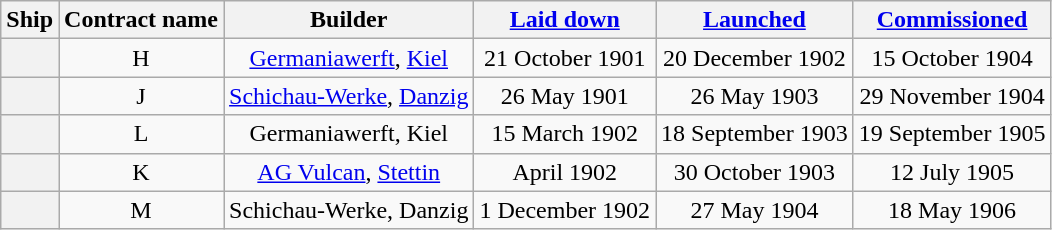<table class="wikitable plainrowheaders">
<tr>
<th scope="col">Ship</th>
<th scope="col">Contract name</th>
<th scope="col">Builder</th>
<th scope="col"><a href='#'>Laid down</a></th>
<th scope="col"><a href='#'>Launched</a></th>
<th scope="col"><a href='#'>Commissioned</a></th>
</tr>
<tr>
<th scope="row"></th>
<td align=center>H</td>
<td align=center><a href='#'>Germaniawerft</a>, <a href='#'>Kiel</a></td>
<td align=center>21 October 1901</td>
<td align=center>20 December 1902</td>
<td align=center>15 October 1904</td>
</tr>
<tr>
<th scope="row"></th>
<td align=center>J</td>
<td align=center><a href='#'>Schichau-Werke</a>, <a href='#'>Danzig</a></td>
<td align=center>26 May 1901</td>
<td align=center>26 May 1903</td>
<td align=center>29 November 1904</td>
</tr>
<tr>
<th scope="row"></th>
<td align=center>L</td>
<td align=center>Germaniawerft, Kiel</td>
<td align=center>15 March 1902</td>
<td align=center>18 September 1903</td>
<td align=center>19 September 1905</td>
</tr>
<tr>
<th scope="row"></th>
<td align=center>K</td>
<td align=center><a href='#'>AG Vulcan</a>, <a href='#'>Stettin</a></td>
<td align=center>April 1902</td>
<td align=center>30 October 1903</td>
<td align=center>12 July 1905</td>
</tr>
<tr>
<th scope="row"></th>
<td align=center>M</td>
<td align=center>Schichau-Werke, Danzig</td>
<td align=center>1 December 1902</td>
<td align=center>27 May 1904</td>
<td align=center>18 May 1906</td>
</tr>
</table>
